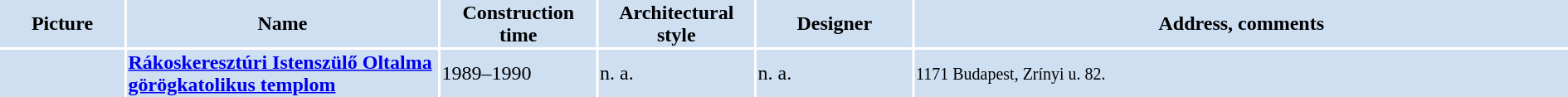<table width="100%">
<tr>
<th bgcolor="#CEDFF2" width="8%">Picture</th>
<th bgcolor="#CEDFF2" width="20%">Name</th>
<th bgcolor="#CEDFF2" width="10%">Construction time</th>
<th bgcolor="#CEDFF2" width="10%">Architectural style</th>
<th bgcolor="#CEDFF2" width="10%">Designer</th>
<th bgcolor="#CEDFF2" width="42%">Address, comments</th>
</tr>
<tr>
<td bgcolor="#CEDFF2"></td>
<td bgcolor="#CEDFF2"><strong><a href='#'>Rákoskeresztúri Istenszülő Oltalma görögkatolikus templom</a></strong></td>
<td bgcolor="#CEDFF2">1989–1990</td>
<td bgcolor="#CEDFF2">n. a.</td>
<td bgcolor="#CEDFF2">n. a.</td>
<td bgcolor="#CEDFF2"><small>	1171 Budapest, Zrínyi u. 82. </small></td>
</tr>
</table>
